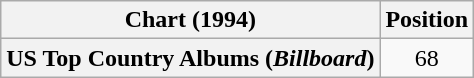<table class="wikitable plainrowheaders" style="text-align:center">
<tr>
<th scope="col">Chart (1994)</th>
<th scope="col">Position</th>
</tr>
<tr>
<th scope="row">US Top Country Albums (<em>Billboard</em>)</th>
<td>68</td>
</tr>
</table>
